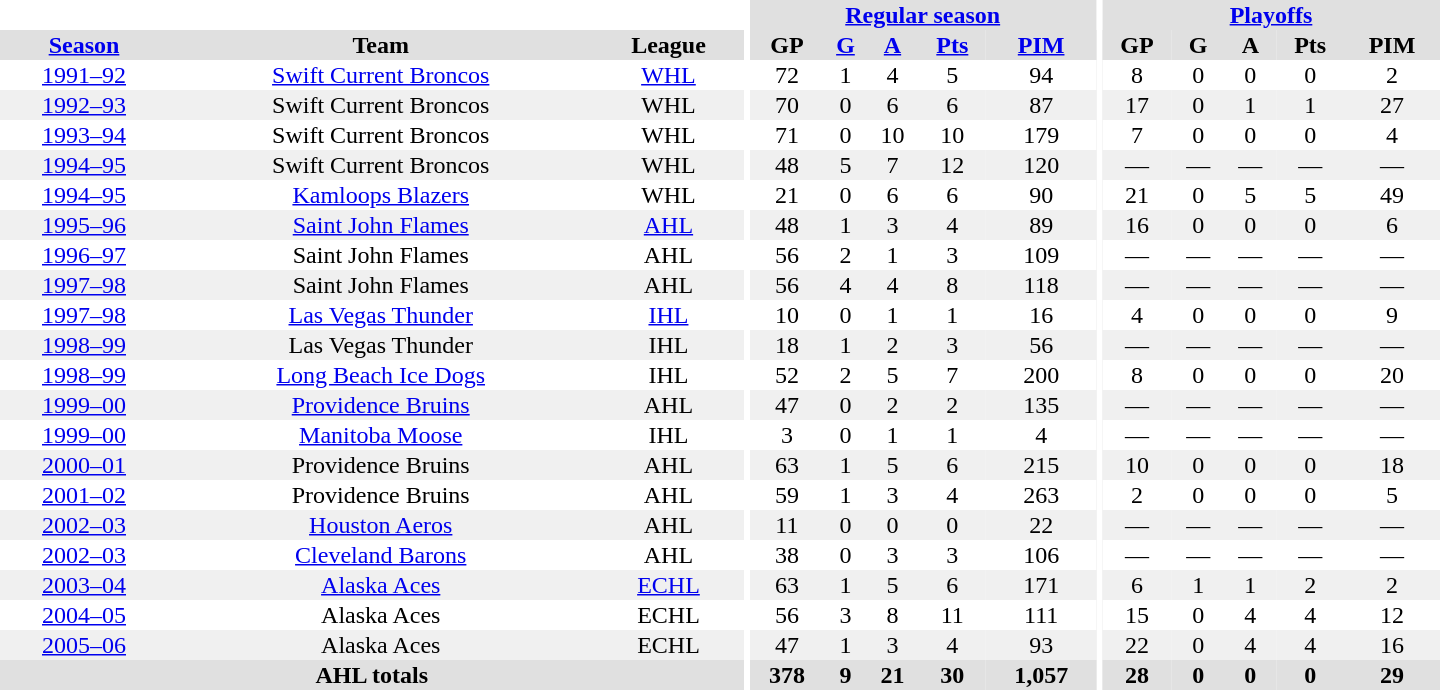<table border="0" cellpadding="1" cellspacing="0" style="text-align:center; width:60em">
<tr bgcolor="#e0e0e0">
<th colspan="3" bgcolor="#ffffff"></th>
<th rowspan="99" bgcolor="#ffffff"></th>
<th colspan="5"><a href='#'>Regular season</a></th>
<th rowspan="99" bgcolor="#ffffff"></th>
<th colspan="5"><a href='#'>Playoffs</a></th>
</tr>
<tr bgcolor="#e0e0e0">
<th><a href='#'>Season</a></th>
<th>Team</th>
<th>League</th>
<th>GP</th>
<th><a href='#'>G</a></th>
<th><a href='#'>A</a></th>
<th><a href='#'>Pts</a></th>
<th><a href='#'>PIM</a></th>
<th>GP</th>
<th>G</th>
<th>A</th>
<th>Pts</th>
<th>PIM</th>
</tr>
<tr>
<td><a href='#'>1991–92</a></td>
<td><a href='#'>Swift Current Broncos</a></td>
<td><a href='#'>WHL</a></td>
<td>72</td>
<td>1</td>
<td>4</td>
<td>5</td>
<td>94</td>
<td>8</td>
<td>0</td>
<td>0</td>
<td>0</td>
<td>2</td>
</tr>
<tr bgcolor="#f0f0f0">
<td><a href='#'>1992–93</a></td>
<td>Swift Current Broncos</td>
<td>WHL</td>
<td>70</td>
<td>0</td>
<td>6</td>
<td>6</td>
<td>87</td>
<td>17</td>
<td>0</td>
<td>1</td>
<td>1</td>
<td>27</td>
</tr>
<tr>
<td><a href='#'>1993–94</a></td>
<td>Swift Current Broncos</td>
<td>WHL</td>
<td>71</td>
<td>0</td>
<td>10</td>
<td>10</td>
<td>179</td>
<td>7</td>
<td>0</td>
<td>0</td>
<td>0</td>
<td>4</td>
</tr>
<tr bgcolor="#f0f0f0">
<td><a href='#'>1994–95</a></td>
<td>Swift Current Broncos</td>
<td>WHL</td>
<td>48</td>
<td>5</td>
<td>7</td>
<td>12</td>
<td>120</td>
<td>—</td>
<td>—</td>
<td>—</td>
<td>—</td>
<td>—</td>
</tr>
<tr>
<td><a href='#'>1994–95</a></td>
<td><a href='#'>Kamloops Blazers</a></td>
<td>WHL</td>
<td>21</td>
<td>0</td>
<td>6</td>
<td>6</td>
<td>90</td>
<td>21</td>
<td>0</td>
<td>5</td>
<td>5</td>
<td>49</td>
</tr>
<tr bgcolor="#f0f0f0">
<td><a href='#'>1995–96</a></td>
<td><a href='#'>Saint John Flames</a></td>
<td><a href='#'>AHL</a></td>
<td>48</td>
<td>1</td>
<td>3</td>
<td>4</td>
<td>89</td>
<td>16</td>
<td>0</td>
<td>0</td>
<td>0</td>
<td>6</td>
</tr>
<tr>
<td><a href='#'>1996–97</a></td>
<td>Saint John Flames</td>
<td>AHL</td>
<td>56</td>
<td>2</td>
<td>1</td>
<td>3</td>
<td>109</td>
<td>—</td>
<td>—</td>
<td>—</td>
<td>—</td>
<td>—</td>
</tr>
<tr bgcolor="#f0f0f0">
<td><a href='#'>1997–98</a></td>
<td>Saint John Flames</td>
<td>AHL</td>
<td>56</td>
<td>4</td>
<td>4</td>
<td>8</td>
<td>118</td>
<td>—</td>
<td>—</td>
<td>—</td>
<td>—</td>
<td>—</td>
</tr>
<tr>
<td><a href='#'>1997–98</a></td>
<td><a href='#'>Las Vegas Thunder</a></td>
<td><a href='#'>IHL</a></td>
<td>10</td>
<td>0</td>
<td>1</td>
<td>1</td>
<td>16</td>
<td>4</td>
<td>0</td>
<td>0</td>
<td>0</td>
<td>9</td>
</tr>
<tr bgcolor="#f0f0f0">
<td><a href='#'>1998–99</a></td>
<td>Las Vegas Thunder</td>
<td>IHL</td>
<td>18</td>
<td>1</td>
<td>2</td>
<td>3</td>
<td>56</td>
<td>—</td>
<td>—</td>
<td>—</td>
<td>—</td>
<td>—</td>
</tr>
<tr>
<td><a href='#'>1998–99</a></td>
<td><a href='#'>Long Beach Ice Dogs</a></td>
<td>IHL</td>
<td>52</td>
<td>2</td>
<td>5</td>
<td>7</td>
<td>200</td>
<td>8</td>
<td>0</td>
<td>0</td>
<td>0</td>
<td>20</td>
</tr>
<tr bgcolor="#f0f0f0">
<td><a href='#'>1999–00</a></td>
<td><a href='#'>Providence Bruins</a></td>
<td>AHL</td>
<td>47</td>
<td>0</td>
<td>2</td>
<td>2</td>
<td>135</td>
<td>—</td>
<td>—</td>
<td>—</td>
<td>—</td>
<td>—</td>
</tr>
<tr>
<td><a href='#'>1999–00</a></td>
<td><a href='#'>Manitoba Moose</a></td>
<td>IHL</td>
<td>3</td>
<td>0</td>
<td>1</td>
<td>1</td>
<td>4</td>
<td>—</td>
<td>—</td>
<td>—</td>
<td>—</td>
<td>—</td>
</tr>
<tr bgcolor="#f0f0f0">
<td><a href='#'>2000–01</a></td>
<td>Providence Bruins</td>
<td>AHL</td>
<td>63</td>
<td>1</td>
<td>5</td>
<td>6</td>
<td>215</td>
<td>10</td>
<td>0</td>
<td>0</td>
<td>0</td>
<td>18</td>
</tr>
<tr>
<td><a href='#'>2001–02</a></td>
<td>Providence Bruins</td>
<td>AHL</td>
<td>59</td>
<td>1</td>
<td>3</td>
<td>4</td>
<td>263</td>
<td>2</td>
<td>0</td>
<td>0</td>
<td>0</td>
<td>5</td>
</tr>
<tr bgcolor="#f0f0f0">
<td><a href='#'>2002–03</a></td>
<td><a href='#'>Houston Aeros</a></td>
<td>AHL</td>
<td>11</td>
<td>0</td>
<td>0</td>
<td>0</td>
<td>22</td>
<td>—</td>
<td>—</td>
<td>—</td>
<td>—</td>
<td>—</td>
</tr>
<tr>
<td><a href='#'>2002–03</a></td>
<td><a href='#'>Cleveland Barons</a></td>
<td>AHL</td>
<td>38</td>
<td>0</td>
<td>3</td>
<td>3</td>
<td>106</td>
<td>—</td>
<td>—</td>
<td>—</td>
<td>—</td>
<td>—</td>
</tr>
<tr bgcolor="#f0f0f0">
<td><a href='#'>2003–04</a></td>
<td><a href='#'>Alaska Aces</a></td>
<td><a href='#'>ECHL</a></td>
<td>63</td>
<td>1</td>
<td>5</td>
<td>6</td>
<td>171</td>
<td>6</td>
<td>1</td>
<td>1</td>
<td>2</td>
<td>2</td>
</tr>
<tr>
<td><a href='#'>2004–05</a></td>
<td>Alaska Aces</td>
<td>ECHL</td>
<td>56</td>
<td>3</td>
<td>8</td>
<td>11</td>
<td>111</td>
<td>15</td>
<td>0</td>
<td>4</td>
<td>4</td>
<td>12</td>
</tr>
<tr bgcolor="#f0f0f0">
<td><a href='#'>2005–06</a></td>
<td>Alaska Aces</td>
<td>ECHL</td>
<td>47</td>
<td>1</td>
<td>3</td>
<td>4</td>
<td>93</td>
<td>22</td>
<td>0</td>
<td>4</td>
<td>4</td>
<td>16</td>
</tr>
<tr>
</tr>
<tr ALIGN="center" bgcolor="#e0e0e0">
<th colspan="3">AHL totals</th>
<th ALIGN="center">378</th>
<th ALIGN="center">9</th>
<th ALIGN="center">21</th>
<th ALIGN="center">30</th>
<th ALIGN="center">1,057</th>
<th ALIGN="center">28</th>
<th ALIGN="center">0</th>
<th ALIGN="center">0</th>
<th ALIGN="center">0</th>
<th ALIGN="center">29</th>
</tr>
</table>
